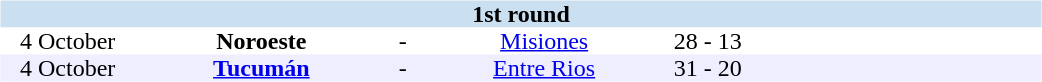<table table width=700>
<tr>
<td width=700 valign="top"><br><table border=0 cellspacing=0 cellpadding=0 style="font-size: 100%; border-collapse: collapse;" width=100%>
<tr bgcolor="#CADFF0">
<td style="font-size:100%"; align="center" colspan="6"><strong>1st round</strong></td>
</tr>
<tr align=center bgcolor=#FFFFFF>
<td width=90>4 October</td>
<td width=170><strong>Noroeste</strong></td>
<td width=20>-</td>
<td width=170><a href='#'>Misiones</a></td>
<td width=50>28 - 13</td>
<td width=200></td>
</tr>
<tr align=center bgcolor=#EEEEFF>
<td width=90>4 October</td>
<td width=170><strong><a href='#'>Tucumán</a></strong></td>
<td width=20>-</td>
<td width=170><a href='#'>Entre Rios</a></td>
<td width=50>31 - 20</td>
<td width=200></td>
</tr>
</table>
</td>
</tr>
</table>
